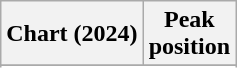<table class="wikitable sortable plainrowheaders" style="text-align:center">
<tr>
<th scope="col">Chart (2024)</th>
<th scope="col">Peak<br>position</th>
</tr>
<tr>
</tr>
<tr>
</tr>
</table>
